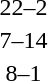<table style="text-align:center">
<tr>
<th width=200></th>
<th width=100></th>
<th width=200></th>
</tr>
<tr>
<td align=right><strong></strong></td>
<td>22–2</td>
<td align=left></td>
</tr>
<tr>
<td align=right></td>
<td>7–14</td>
<td align=left><strong></strong></td>
</tr>
<tr>
<td align=right><strong></strong></td>
<td>8–1</td>
<td align=left></td>
</tr>
</table>
